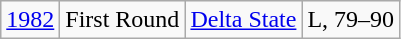<table class="wikitable">
<tr align="center">
<td><a href='#'>1982</a></td>
<td>First Round</td>
<td><a href='#'>Delta State</a></td>
<td>L, 79–90</td>
</tr>
</table>
